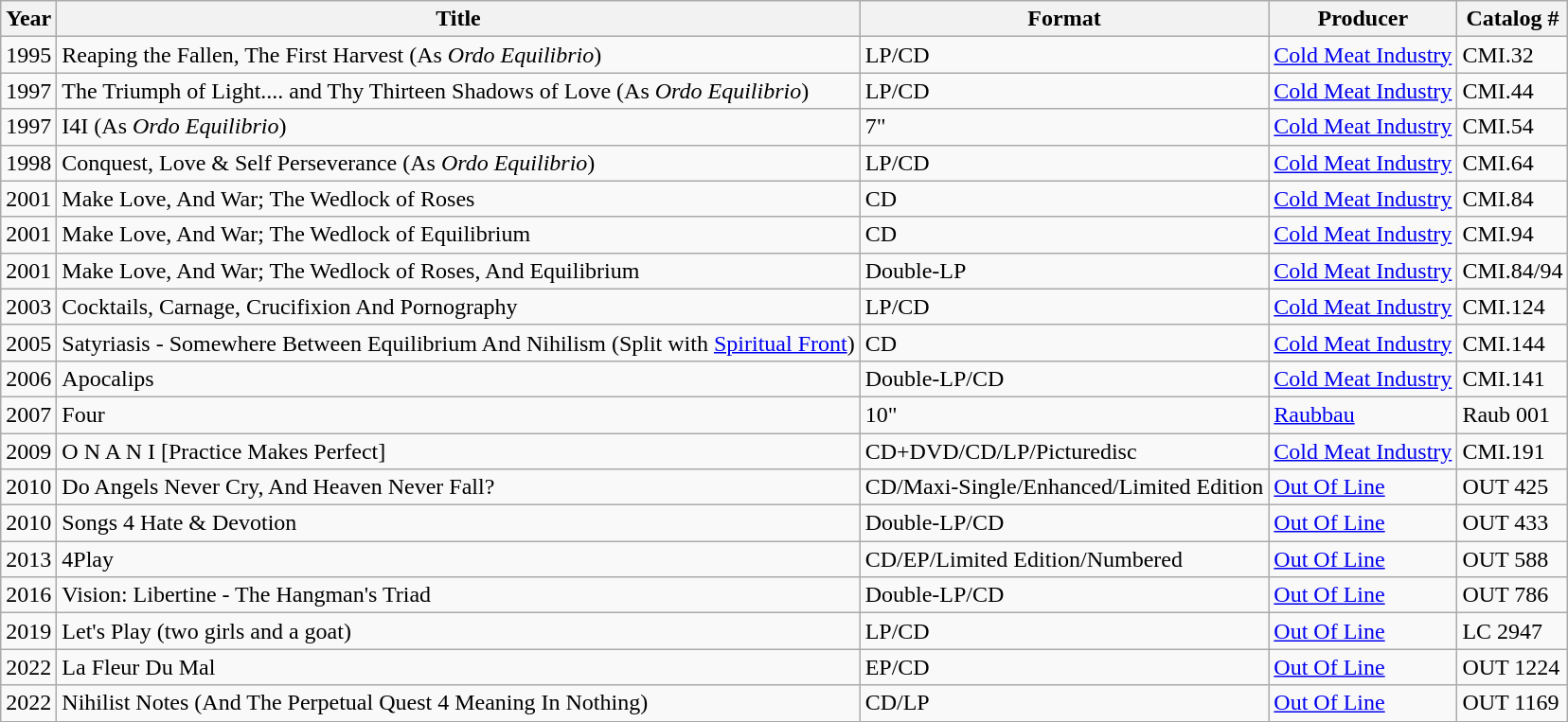<table class="wikitable">
<tr>
<th>Year</th>
<th>Title</th>
<th>Format</th>
<th>Producer</th>
<th>Catalog #</th>
</tr>
<tr>
<td>1995</td>
<td>Reaping the Fallen, The First Harvest (As <em>Ordo Equilibrio</em>)</td>
<td>LP/CD</td>
<td><a href='#'>Cold Meat Industry</a></td>
<td>CMI.32</td>
</tr>
<tr>
<td>1997</td>
<td>The Triumph of Light.... and Thy Thirteen Shadows of Love (As <em>Ordo Equilibrio</em>)</td>
<td>LP/CD</td>
<td><a href='#'>Cold Meat Industry</a></td>
<td>CMI.44</td>
</tr>
<tr>
<td>1997</td>
<td>I4I (As <em>Ordo Equilibrio</em>)</td>
<td>7"</td>
<td><a href='#'>Cold Meat Industry</a></td>
<td>CMI.54</td>
</tr>
<tr>
<td>1998</td>
<td>Conquest, Love & Self Perseverance (As <em>Ordo Equilibrio</em>)</td>
<td>LP/CD</td>
<td><a href='#'>Cold Meat Industry</a></td>
<td>CMI.64</td>
</tr>
<tr>
<td>2001</td>
<td>Make Love, And War; The Wedlock of Roses</td>
<td>CD</td>
<td><a href='#'>Cold Meat Industry</a></td>
<td>CMI.84</td>
</tr>
<tr>
<td>2001</td>
<td>Make Love, And War; The Wedlock of Equilibrium</td>
<td>CD</td>
<td><a href='#'>Cold Meat Industry</a></td>
<td>CMI.94</td>
</tr>
<tr>
<td>2001</td>
<td>Make Love, And War; The Wedlock of Roses, And Equilibrium</td>
<td>Double-LP</td>
<td><a href='#'>Cold Meat Industry</a></td>
<td>CMI.84/94</td>
</tr>
<tr>
<td>2003</td>
<td>Cocktails, Carnage, Crucifixion And Pornography</td>
<td>LP/CD</td>
<td><a href='#'>Cold Meat Industry</a></td>
<td>CMI.124</td>
</tr>
<tr>
<td>2005</td>
<td>Satyriasis - Somewhere Between Equilibrium And Nihilism (Split with <a href='#'>Spiritual Front</a>)</td>
<td>CD</td>
<td><a href='#'>Cold Meat Industry</a></td>
<td>CMI.144</td>
</tr>
<tr>
<td>2006</td>
<td>Apocalips</td>
<td>Double-LP/CD</td>
<td><a href='#'>Cold Meat Industry</a></td>
<td>CMI.141</td>
</tr>
<tr>
<td>2007</td>
<td>Four</td>
<td>10"</td>
<td><a href='#'>Raubbau</a></td>
<td>Raub 001</td>
</tr>
<tr>
<td>2009</td>
<td>O N A N I [Practice Makes Perfect]</td>
<td>CD+DVD/CD/LP/Picturedisc</td>
<td><a href='#'>Cold Meat Industry</a></td>
<td>CMI.191</td>
</tr>
<tr>
<td>2010</td>
<td>Do Angels Never Cry, And Heaven Never Fall?</td>
<td>CD/Maxi-Single/Enhanced/Limited Edition</td>
<td><a href='#'>Out Of Line</a></td>
<td>OUT 425</td>
</tr>
<tr>
<td>2010</td>
<td>Songs 4 Hate & Devotion</td>
<td>Double-LP/CD</td>
<td><a href='#'>Out Of Line</a></td>
<td>OUT 433</td>
</tr>
<tr>
<td>2013</td>
<td>4Play</td>
<td>CD/EP/Limited Edition/Numbered</td>
<td><a href='#'>Out Of Line</a></td>
<td>OUT 588</td>
</tr>
<tr>
<td>2016</td>
<td>Vision: Libertine - The Hangman's Triad</td>
<td>Double-LP/CD</td>
<td><a href='#'>Out Of Line</a></td>
<td>OUT 786</td>
</tr>
<tr>
<td>2019</td>
<td>Let's Play (two girls and a goat)</td>
<td>LP/CD</td>
<td><a href='#'>Out Of Line</a></td>
<td>LC 2947</td>
</tr>
<tr>
<td>2022</td>
<td>La Fleur Du Mal</td>
<td>EP/CD</td>
<td><a href='#'>Out Of Line</a></td>
<td>OUT 1224</td>
</tr>
<tr>
<td>2022</td>
<td>Nihilist Notes (And The Perpetual Quest 4 Meaning In Nothing)</td>
<td>CD/LP</td>
<td><a href='#'>Out Of Line</a></td>
<td>OUT 1169</td>
</tr>
</table>
